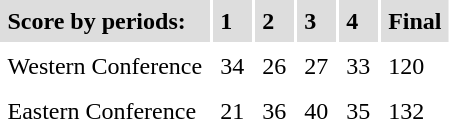<table cellpadding=5>
<tr style="background: #dddddd">
<td><strong>Score by periods:</strong></td>
<td><strong>1</strong></td>
<td><strong>2</strong></td>
<td><strong>3</strong></td>
<td><strong>4</strong></td>
<td><strong>Final</strong></td>
</tr>
<tr>
<td>Western Conference</td>
<td>34</td>
<td>26</td>
<td>27</td>
<td>33</td>
<td>120</td>
</tr>
<tr>
<td>Eastern Conference</td>
<td>21</td>
<td>36</td>
<td>40</td>
<td>35</td>
<td>132</td>
</tr>
<tr>
</tr>
</table>
